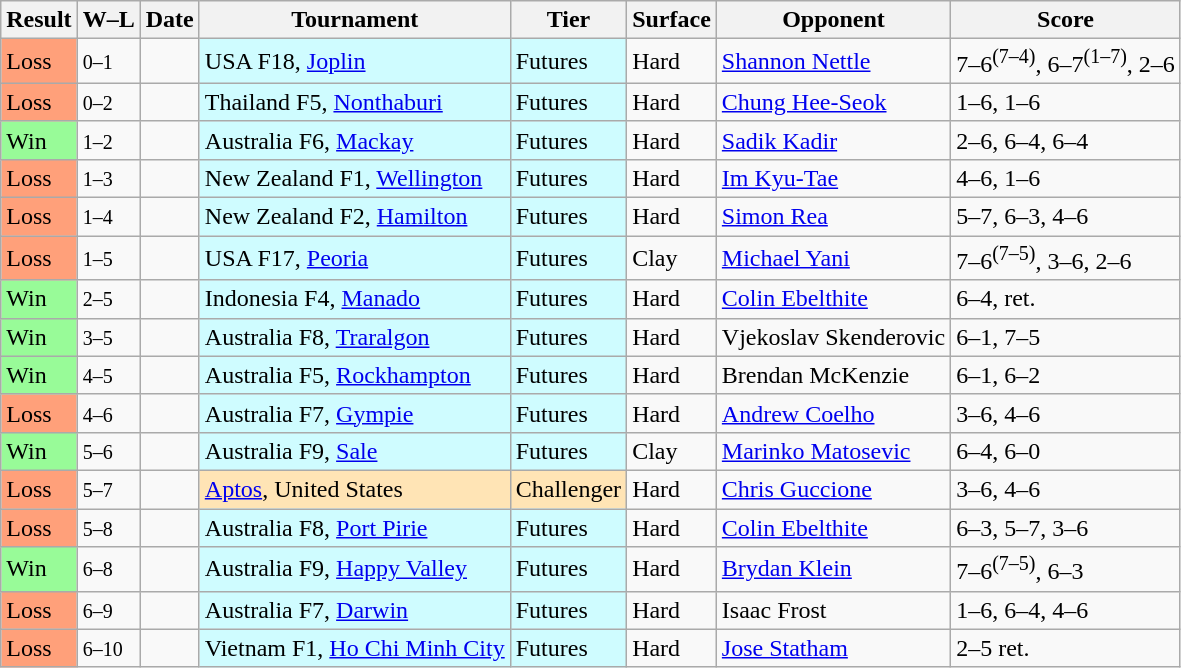<table class="sortable wikitable">
<tr>
<th>Result</th>
<th class="unsortable">W–L</th>
<th>Date</th>
<th>Tournament</th>
<th>Tier</th>
<th>Surface</th>
<th>Opponent</th>
<th class="unsortable">Score</th>
</tr>
<tr>
<td bgcolor=FFA07A>Loss</td>
<td><small>0–1</small></td>
<td></td>
<td style="background:#cffcff;">USA F18, <a href='#'>Joplin</a></td>
<td style="background:#cffcff;">Futures</td>
<td>Hard</td>
<td> <a href='#'>Shannon Nettle</a></td>
<td>7–6<sup>(7–4)</sup>, 6–7<sup>(1–7)</sup>, 2–6</td>
</tr>
<tr>
<td bgcolor=FFA07A>Loss</td>
<td><small>0–2</small></td>
<td></td>
<td style="background:#cffcff;">Thailand F5, <a href='#'>Nonthaburi</a></td>
<td style="background:#cffcff;">Futures</td>
<td>Hard</td>
<td> <a href='#'>Chung Hee-Seok</a></td>
<td>1–6, 1–6</td>
</tr>
<tr>
<td bgcolor=98FB98>Win</td>
<td><small>1–2</small></td>
<td></td>
<td style="background:#cffcff;">Australia F6, <a href='#'>Mackay</a></td>
<td style="background:#cffcff;">Futures</td>
<td>Hard</td>
<td> <a href='#'>Sadik Kadir</a></td>
<td>2–6, 6–4, 6–4</td>
</tr>
<tr>
<td bgcolor=FFA07A>Loss</td>
<td><small>1–3</small></td>
<td></td>
<td style="background:#cffcff;">New Zealand F1, <a href='#'>Wellington</a></td>
<td style="background:#cffcff;">Futures</td>
<td>Hard</td>
<td> <a href='#'>Im Kyu-Tae</a></td>
<td>4–6, 1–6</td>
</tr>
<tr>
<td bgcolor=FFA07A>Loss</td>
<td><small>1–4</small></td>
<td></td>
<td style="background:#cffcff;">New Zealand F2, <a href='#'>Hamilton</a></td>
<td style="background:#cffcff;">Futures</td>
<td>Hard</td>
<td> <a href='#'>Simon Rea</a></td>
<td>5–7, 6–3, 4–6</td>
</tr>
<tr>
<td bgcolor=FFA07A>Loss</td>
<td><small>1–5</small></td>
<td></td>
<td style="background:#cffcff;">USA F17, <a href='#'>Peoria</a></td>
<td style="background:#cffcff;">Futures</td>
<td>Clay</td>
<td> <a href='#'>Michael Yani</a></td>
<td>7–6<sup>(7–5)</sup>, 3–6, 2–6</td>
</tr>
<tr>
<td bgcolor=98FB98>Win</td>
<td><small>2–5</small></td>
<td></td>
<td style="background:#cffcff;">Indonesia F4, <a href='#'>Manado</a></td>
<td style="background:#cffcff;">Futures</td>
<td>Hard</td>
<td> <a href='#'>Colin Ebelthite</a></td>
<td>6–4, ret.</td>
</tr>
<tr>
<td bgcolor=98FB98>Win</td>
<td><small>3–5</small></td>
<td></td>
<td style="background:#cffcff;">Australia F8, <a href='#'>Traralgon</a></td>
<td style="background:#cffcff;">Futures</td>
<td>Hard</td>
<td> Vjekoslav Skenderovic</td>
<td>6–1, 7–5</td>
</tr>
<tr>
<td bgcolor=98FB98>Win</td>
<td><small>4–5</small></td>
<td></td>
<td style="background:#cffcff;">Australia F5, <a href='#'>Rockhampton</a></td>
<td style="background:#cffcff;">Futures</td>
<td>Hard</td>
<td> Brendan McKenzie</td>
<td>6–1, 6–2</td>
</tr>
<tr>
<td bgcolor=FFA07A>Loss</td>
<td><small>4–6</small></td>
<td></td>
<td style="background:#cffcff;">Australia F7, <a href='#'>Gympie</a></td>
<td style="background:#cffcff;">Futures</td>
<td>Hard</td>
<td> <a href='#'>Andrew Coelho</a></td>
<td>3–6, 4–6</td>
</tr>
<tr>
<td bgcolor=98FB98>Win</td>
<td><small>5–6</small></td>
<td></td>
<td style="background:#cffcff;">Australia F9, <a href='#'>Sale</a></td>
<td style="background:#cffcff;">Futures</td>
<td>Clay</td>
<td> <a href='#'>Marinko Matosevic</a></td>
<td>6–4, 6–0</td>
</tr>
<tr>
<td bgcolor=FFA07A>Loss</td>
<td><small>5–7</small></td>
<td></td>
<td style="background:moccasin;"><a href='#'>Aptos</a>, United States</td>
<td style="background:moccasin;">Challenger</td>
<td>Hard</td>
<td> <a href='#'>Chris Guccione</a></td>
<td>3–6, 4–6</td>
</tr>
<tr>
<td bgcolor=FFA07A>Loss</td>
<td><small>5–8</small></td>
<td></td>
<td style="background:#cffcff;">Australia F8, <a href='#'>Port Pirie</a></td>
<td style="background:#cffcff;">Futures</td>
<td>Hard</td>
<td> <a href='#'>Colin Ebelthite</a></td>
<td>6–3, 5–7, 3–6</td>
</tr>
<tr>
<td bgcolor=98FB98>Win</td>
<td><small>6–8</small></td>
<td></td>
<td style="background:#cffcff;">Australia F9, <a href='#'>Happy Valley</a></td>
<td style="background:#cffcff;">Futures</td>
<td>Hard</td>
<td> <a href='#'>Brydan Klein</a></td>
<td>7–6<sup>(7–5)</sup>, 6–3</td>
</tr>
<tr>
<td bgcolor=FFA07A>Loss</td>
<td><small>6–9</small></td>
<td></td>
<td style="background:#cffcff;">Australia F7, <a href='#'>Darwin</a></td>
<td style="background:#cffcff;">Futures</td>
<td>Hard</td>
<td> Isaac Frost</td>
<td>1–6, 6–4, 4–6</td>
</tr>
<tr>
<td bgcolor=FFA07A>Loss</td>
<td><small>6–10</small></td>
<td></td>
<td style="background:#cffcff;">Vietnam F1, <a href='#'>Ho Chi Minh City</a></td>
<td style="background:#cffcff;">Futures</td>
<td>Hard</td>
<td> <a href='#'>Jose Statham</a></td>
<td>2–5 ret.</td>
</tr>
</table>
